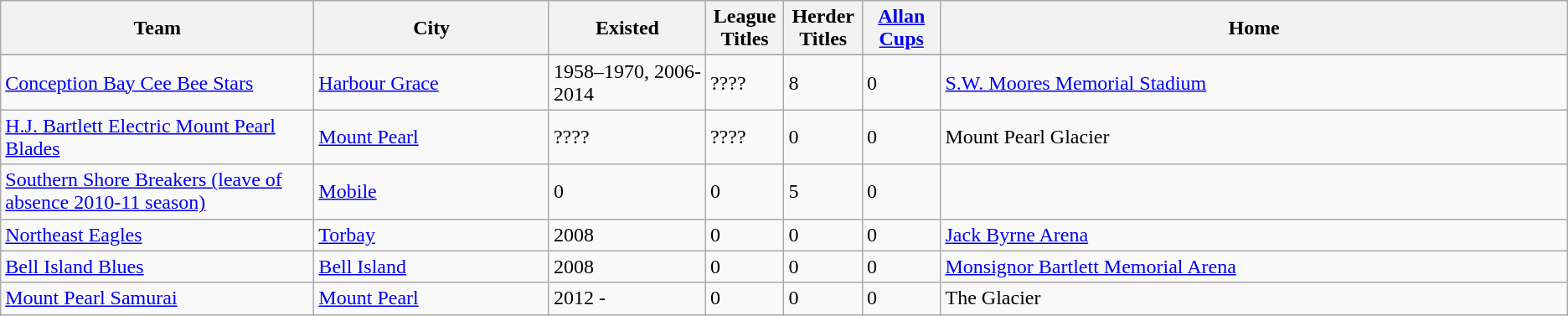<table class="wikitable">
<tr>
<th bgcolor="#DDDDFF" width="20%">Team</th>
<th bgcolor="#DDDDFF" width="15%">City</th>
<th bgcolor="#DDDDFF" width="10%">Existed</th>
<th bgcolor="#DDDDFF" width="5%">League Titles</th>
<th bgcolor="#DDDDFF" width="5%">Herder Titles</th>
<th bgcolor="#DDDDFF" width="5%"><a href='#'>Allan Cups</a></th>
<th bgcolor="#DDDDFF" width="45%">Home</th>
</tr>
<tr>
</tr>
<tr>
<td><a href='#'>Conception Bay Cee Bee Stars</a></td>
<td><a href='#'>Harbour Grace</a></td>
<td>1958–1970, 2006-2014</td>
<td>????</td>
<td>8</td>
<td>0</td>
<td><a href='#'>S.W. Moores Memorial Stadium</a></td>
</tr>
<tr>
<td><a href='#'>H.J. Bartlett Electric Mount Pearl Blades</a></td>
<td><a href='#'>Mount Pearl</a></td>
<td>????</td>
<td>????</td>
<td>0</td>
<td>0</td>
<td>Mount Pearl Glacier</td>
</tr>
<tr>
<td><a href='#'>Southern Shore Breakers (leave of absence 2010-11 season)</a></td>
<td><a href='#'>Mobile</a></td>
<td>0</td>
<td>0</td>
<td>5</td>
<td>0</td>
<td></td>
</tr>
<tr>
<td><a href='#'>Northeast Eagles</a></td>
<td><a href='#'>Torbay</a></td>
<td>2008</td>
<td>0</td>
<td>0</td>
<td>0</td>
<td><a href='#'>Jack Byrne Arena</a></td>
</tr>
<tr>
<td><a href='#'>Bell Island Blues</a></td>
<td><a href='#'>Bell Island</a></td>
<td>2008</td>
<td>0</td>
<td>0</td>
<td>0</td>
<td><a href='#'>Monsignor Bartlett Memorial Arena</a></td>
</tr>
<tr>
<td><a href='#'>Mount Pearl Samurai</a></td>
<td><a href='#'>Mount Pearl</a></td>
<td>2012 -</td>
<td>0</td>
<td>0</td>
<td>0</td>
<td>The Glacier</td>
</tr>
</table>
